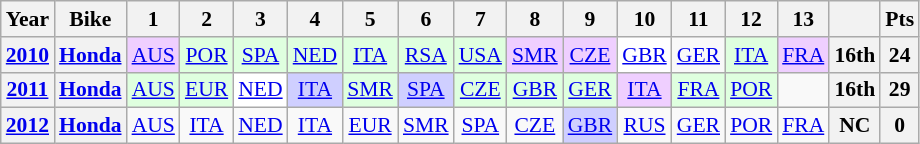<table class="wikitable" style="text-align:center; font-size:90%">
<tr>
<th>Year</th>
<th>Bike</th>
<th>1</th>
<th>2</th>
<th>3</th>
<th>4</th>
<th>5</th>
<th>6</th>
<th>7</th>
<th>8</th>
<th>9</th>
<th>10</th>
<th>11</th>
<th>12</th>
<th>13</th>
<th></th>
<th>Pts</th>
</tr>
<tr>
<th><a href='#'>2010</a></th>
<th><a href='#'>Honda</a></th>
<td style="background:#EFCFFF;"><a href='#'>AUS</a><br></td>
<td style="background:#DFFFDF;"><a href='#'>POR</a><br></td>
<td style="background:#DFFFDF;"><a href='#'>SPA</a><br></td>
<td style="background:#DFFFDF;"><a href='#'>NED</a><br></td>
<td style="background:#DFFFDF;"><a href='#'>ITA</a><br></td>
<td style="background:#DFFFDF;"><a href='#'>RSA</a><br></td>
<td style="background:#DFFFDF;"><a href='#'>USA</a><br></td>
<td style="background:#EFCFFF;"><a href='#'>SMR</a><br></td>
<td style="background:#EFCFFF;"><a href='#'>CZE</a><br></td>
<td style="background:#FFFFFF;"><a href='#'>GBR</a><br></td>
<td><a href='#'>GER</a></td>
<td style="background:#DFFFDF;"><a href='#'>ITA</a><br></td>
<td style="background:#EFCFFF;"><a href='#'>FRA</a><br></td>
<th>16th</th>
<th>24</th>
</tr>
<tr>
<th><a href='#'>2011</a></th>
<th><a href='#'>Honda</a></th>
<td style="background:#DFFFDF;"><a href='#'>AUS</a><br></td>
<td style="background:#DFFFDF;"><a href='#'>EUR</a><br></td>
<td style="background:#FFFFFF;"><a href='#'>NED</a><br></td>
<td style="background:#CFCFFF;"><a href='#'>ITA</a><br></td>
<td style="background:#DFFFDF;"><a href='#'>SMR</a><br></td>
<td style="background:#CFCFFF;"><a href='#'>SPA</a><br></td>
<td style="background:#DFFFDF;"><a href='#'>CZE</a><br></td>
<td style="background:#DFFFDF;"><a href='#'>GBR</a><br></td>
<td style="background:#DFFFDF;"><a href='#'>GER</a><br></td>
<td style="background:#EFCFFF;"><a href='#'>ITA</a><br></td>
<td style="background:#DFFFDF;"><a href='#'>FRA</a><br></td>
<td style="background:#DFFFDF;"><a href='#'>POR</a><br></td>
<td></td>
<th>16th</th>
<th>29</th>
</tr>
<tr>
<th><a href='#'>2012</a></th>
<th><a href='#'>Honda</a></th>
<td><a href='#'>AUS</a></td>
<td><a href='#'>ITA</a></td>
<td><a href='#'>NED</a></td>
<td><a href='#'>ITA</a></td>
<td><a href='#'>EUR</a></td>
<td><a href='#'>SMR</a></td>
<td><a href='#'>SPA</a></td>
<td><a href='#'>CZE</a></td>
<td style="background:#CFCFFF;"><a href='#'>GBR</a><br></td>
<td><a href='#'>RUS</a></td>
<td><a href='#'>GER</a></td>
<td><a href='#'>POR</a></td>
<td><a href='#'>FRA</a></td>
<th>NC</th>
<th>0</th>
</tr>
</table>
